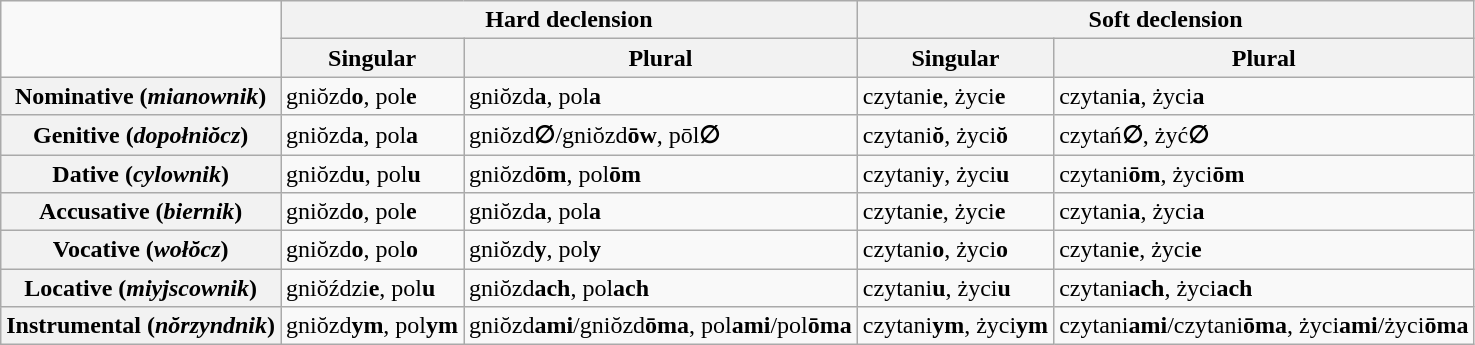<table class="wikitable">
<tr>
<td rowspan="2"></td>
<th colspan="2">Hard declension</th>
<th colspan="2">Soft declension</th>
</tr>
<tr>
<th>Singular</th>
<th>Plural</th>
<th>Singular</th>
<th>Plural</th>
</tr>
<tr>
<th>Nominative (<em>mianownik</em>)</th>
<td>gniŏzd<strong>o</strong>, pol<strong>e</strong></td>
<td>gniŏzd<strong>a</strong>, pol<strong>a</strong></td>
<td>czytani<strong>e</strong>, życi<strong>e</strong></td>
<td>czytani<strong>a</strong>, życi<strong>a</strong></td>
</tr>
<tr>
<th>Genitive (<em>dopołniŏcz</em>)</th>
<td>gniŏzd<strong>a</strong>, pol<strong>a</strong></td>
<td>gniŏzd<strong>∅</strong>/gniŏzd<strong>ōw</strong>, pōl<strong>∅</strong></td>
<td>czytani<strong>ŏ</strong>, życi<strong>ŏ</strong></td>
<td>czytań<strong>∅</strong>, żyć<strong>∅</strong></td>
</tr>
<tr>
<th>Dative (<em>cylownik</em>)</th>
<td>gniŏzd<strong>u</strong>, pol<strong>u</strong></td>
<td>gniŏzd<strong>ōm</strong>, pol<strong>ōm</strong></td>
<td>czytani<strong>y</strong>, życi<strong>u</strong></td>
<td>czytani<strong>ōm</strong>, życi<strong>ōm</strong></td>
</tr>
<tr>
<th>Accusative (<em>biernik</em>)</th>
<td>gniŏzd<strong>o</strong>, pol<strong>e</strong></td>
<td>gniŏzd<strong>a</strong>, pol<strong>a</strong></td>
<td>czytani<strong>e</strong>, życi<strong>e</strong></td>
<td>czytani<strong>a</strong>, życi<strong>a</strong></td>
</tr>
<tr>
<th>Vocative (<em>wołŏcz</em>)</th>
<td>gniŏzd<strong>o</strong>, pol<strong>o</strong></td>
<td>gniŏzd<strong>y</strong>, pol<strong>y</strong></td>
<td>czytani<strong>o</strong>, życi<strong>o</strong></td>
<td>czytani<strong>e</strong>, życi<strong>e</strong></td>
</tr>
<tr>
<th>Locative (<em>miyjscownik</em>)</th>
<td>gniŏździ<strong>e</strong>, pol<strong>u</strong></td>
<td>gniŏzd<strong>ach</strong>, pol<strong>ach</strong></td>
<td>czytani<strong>u</strong>, życi<strong>u</strong></td>
<td>czytani<strong>ach</strong>, życi<strong>ach</strong></td>
</tr>
<tr>
<th>Instrumental (<em>nŏrzyndnik</em>)</th>
<td>gniŏzd<strong>ym</strong>, pol<strong>ym</strong></td>
<td>gniŏzd<strong>ami</strong>/gniŏzd<strong>ōma</strong>, pol<strong>ami</strong>/pol<strong>ōma</strong></td>
<td>czytani<strong>ym</strong>, życi<strong>ym</strong></td>
<td>czytani<strong>ami</strong>/czytani<strong>ōma</strong>, życi<strong>ami</strong>/życi<strong>ōma</strong></td>
</tr>
</table>
